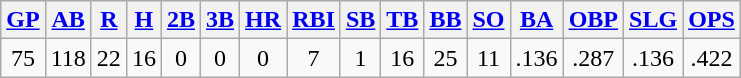<table class="wikitable">
<tr>
<th><a href='#'>GP</a></th>
<th><a href='#'>AB</a></th>
<th><a href='#'>R</a></th>
<th><a href='#'>H</a></th>
<th><a href='#'>2B</a></th>
<th><a href='#'>3B</a></th>
<th><a href='#'>HR</a></th>
<th><a href='#'>RBI</a></th>
<th><a href='#'>SB</a></th>
<th><a href='#'>TB</a></th>
<th><a href='#'>BB</a></th>
<th><a href='#'>SO</a></th>
<th><a href='#'>BA</a></th>
<th><a href='#'>OBP</a></th>
<th><a href='#'>SLG</a></th>
<th><a href='#'>OPS</a></th>
</tr>
<tr align=center>
<td>75</td>
<td>118</td>
<td>22</td>
<td>16</td>
<td>0</td>
<td>0</td>
<td>0</td>
<td>7</td>
<td>1</td>
<td>16</td>
<td>25</td>
<td>11</td>
<td>.136</td>
<td>.287</td>
<td>.136</td>
<td>.422</td>
</tr>
</table>
